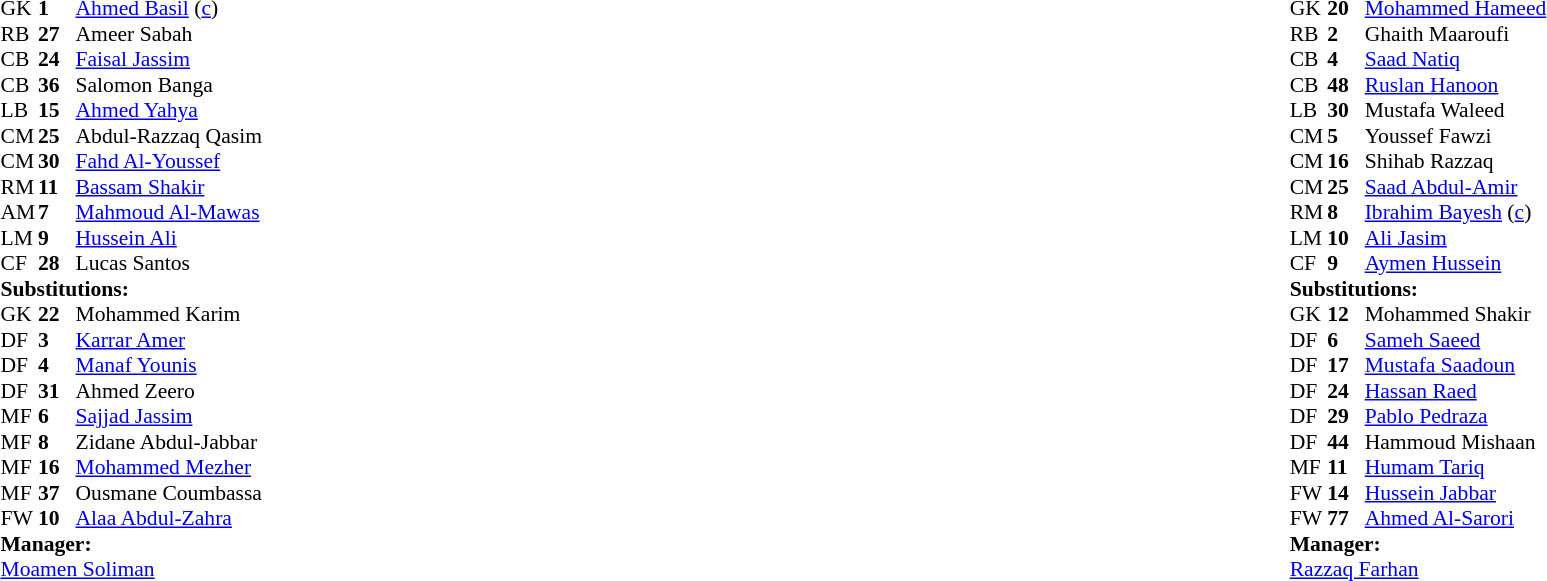<table style="width:100%">
<tr>
<td style="vertical-align:top; width:40%"><br><table style="font-size: 90%" cellspacing="0" cellpadding="0">
<tr>
<th width=25></th>
<th width=25></th>
</tr>
<tr>
<td>GK</td>
<td><strong>1</strong></td>
<td> <a href='#'>Ahmed Basil</a> (<a href='#'>c</a>)</td>
</tr>
<tr>
<td>RB</td>
<td><strong>27</strong></td>
<td> Ameer Sabah</td>
</tr>
<tr>
<td>CB</td>
<td><strong>24</strong></td>
<td> <a href='#'>Faisal Jassim</a></td>
</tr>
<tr>
<td>CB</td>
<td><strong>36</strong></td>
<td> Salomon Banga</td>
</tr>
<tr>
<td>LB</td>
<td><strong>15</strong></td>
<td> <a href='#'>Ahmed Yahya</a></td>
<td></td>
<td></td>
</tr>
<tr>
<td>CM</td>
<td><strong>25</strong></td>
<td> Abdul-Razzaq Qasim</td>
</tr>
<tr>
<td>CM</td>
<td><strong>30</strong></td>
<td> <a href='#'>Fahd Al-Youssef</a></td>
</tr>
<tr>
<td>RM</td>
<td><strong>11</strong></td>
<td> <a href='#'>Bassam Shakir</a></td>
<td></td>
<td></td>
</tr>
<tr>
<td>AM</td>
<td><strong>7</strong></td>
<td> <a href='#'>Mahmoud Al-Mawas</a></td>
<td></td>
<td></td>
</tr>
<tr>
<td>LM</td>
<td><strong>9</strong></td>
<td> <a href='#'>Hussein Ali</a></td>
<td></td>
</tr>
<tr>
<td>CF</td>
<td><strong>28</strong></td>
<td> Lucas Santos</td>
<td></td>
<td></td>
</tr>
<tr>
<td colspan=3><strong>Substitutions:</strong></td>
</tr>
<tr>
<td>GK</td>
<td><strong>22</strong></td>
<td> Mohammed Karim</td>
</tr>
<tr>
<td>DF</td>
<td><strong>3</strong></td>
<td> <a href='#'>Karrar Amer</a></td>
</tr>
<tr>
<td>DF</td>
<td><strong>4</strong></td>
<td> <a href='#'>Manaf Younis</a></td>
<td></td>
<td></td>
</tr>
<tr>
<td>DF</td>
<td><strong>31</strong></td>
<td> Ahmed Zeero</td>
</tr>
<tr>
<td>MF</td>
<td><strong>6</strong></td>
<td> <a href='#'>Sajjad Jassim</a></td>
<td></td>
<td></td>
</tr>
<tr>
<td>MF</td>
<td><strong>8</strong></td>
<td> Zidane Abdul-Jabbar</td>
</tr>
<tr>
<td>MF</td>
<td><strong>16</strong></td>
<td> <a href='#'>Mohammed Mezher</a></td>
</tr>
<tr>
<td>MF</td>
<td><strong>37</strong></td>
<td> Ousmane Coumbassa</td>
<td></td>
<td></td>
</tr>
<tr>
<td>FW</td>
<td><strong>10</strong></td>
<td> <a href='#'>Alaa Abdul-Zahra</a></td>
<td></td>
<td></td>
</tr>
<tr>
<td colspan=3><strong>Manager:</strong></td>
</tr>
<tr>
<td colspan=4> <a href='#'>Moamen Soliman</a></td>
</tr>
</table>
</td>
<td valign="top"></td>
<td style="vertical-align:top; width:50%"><br><table cellspacing="0" cellpadding="0" style="font-size:90%; margin:auto">
<tr>
<th width=25></th>
<th width=25></th>
</tr>
<tr>
<td>GK</td>
<td><strong>20</strong></td>
<td> <a href='#'>Mohammed Hameed</a></td>
</tr>
<tr>
<td>RB</td>
<td><strong>2</strong></td>
<td> Ghaith Maaroufi</td>
<td></td>
<td></td>
</tr>
<tr>
<td>CB</td>
<td><strong>4</strong></td>
<td> <a href='#'>Saad Natiq</a></td>
<td></td>
</tr>
<tr>
<td>CB</td>
<td><strong>48</strong></td>
<td> <a href='#'>Ruslan Hanoon</a></td>
</tr>
<tr>
<td>LB</td>
<td><strong>30</strong></td>
<td> Mustafa Waleed</td>
<td></td>
<td></td>
</tr>
<tr>
<td>CM</td>
<td><strong>5</strong></td>
<td> Youssef Fawzi</td>
<td></td>
<td></td>
</tr>
<tr>
<td>CM</td>
<td><strong>16</strong></td>
<td> Shihab Razzaq</td>
</tr>
<tr>
<td>CM</td>
<td><strong>25</strong></td>
<td> <a href='#'>Saad Abdul-Amir</a></td>
<td></td>
<td></td>
</tr>
<tr>
<td>RM</td>
<td><strong>8</strong></td>
<td> <a href='#'>Ibrahim Bayesh</a> (<a href='#'>c</a>)</td>
</tr>
<tr>
<td>LM</td>
<td><strong>10</strong></td>
<td> <a href='#'>Ali Jasim</a></td>
</tr>
<tr>
<td>CF</td>
<td><strong>9</strong></td>
<td> <a href='#'>Aymen Hussein</a></td>
</tr>
<tr>
<td colspan=3><strong>Substitutions:</strong></td>
</tr>
<tr>
<td>GK</td>
<td><strong>12</strong></td>
<td> Mohammed Shakir</td>
</tr>
<tr>
<td>DF</td>
<td><strong>6</strong></td>
<td> <a href='#'>Sameh Saeed</a></td>
</tr>
<tr>
<td>DF</td>
<td><strong>17</strong></td>
<td> <a href='#'>Mustafa Saadoun</a></td>
<td></td>
<td></td>
</tr>
<tr>
<td>DF</td>
<td><strong>24</strong></td>
<td> <a href='#'>Hassan Raed</a></td>
<td></td>
<td></td>
</tr>
<tr>
<td>DF</td>
<td><strong>29</strong></td>
<td> <a href='#'>Pablo Pedraza</a></td>
</tr>
<tr>
<td>DF</td>
<td><strong>44</strong></td>
<td> Hammoud Mishaan</td>
</tr>
<tr>
<td>MF</td>
<td><strong>11</strong></td>
<td> <a href='#'>Humam Tariq</a></td>
<td></td>
<td></td>
</tr>
<tr>
<td>FW</td>
<td><strong>14</strong></td>
<td> <a href='#'>Hussein Jabbar</a></td>
<td></td>
<td> </td>
</tr>
<tr>
<td>FW</td>
<td><strong>77</strong></td>
<td> <a href='#'>Ahmed Al-Sarori</a></td>
<td></td>
<td></td>
</tr>
<tr>
<td colspan=3><strong>Manager:</strong></td>
</tr>
<tr>
<td colspan=3> <a href='#'>Razzaq Farhan</a></td>
</tr>
</table>
</td>
</tr>
</table>
